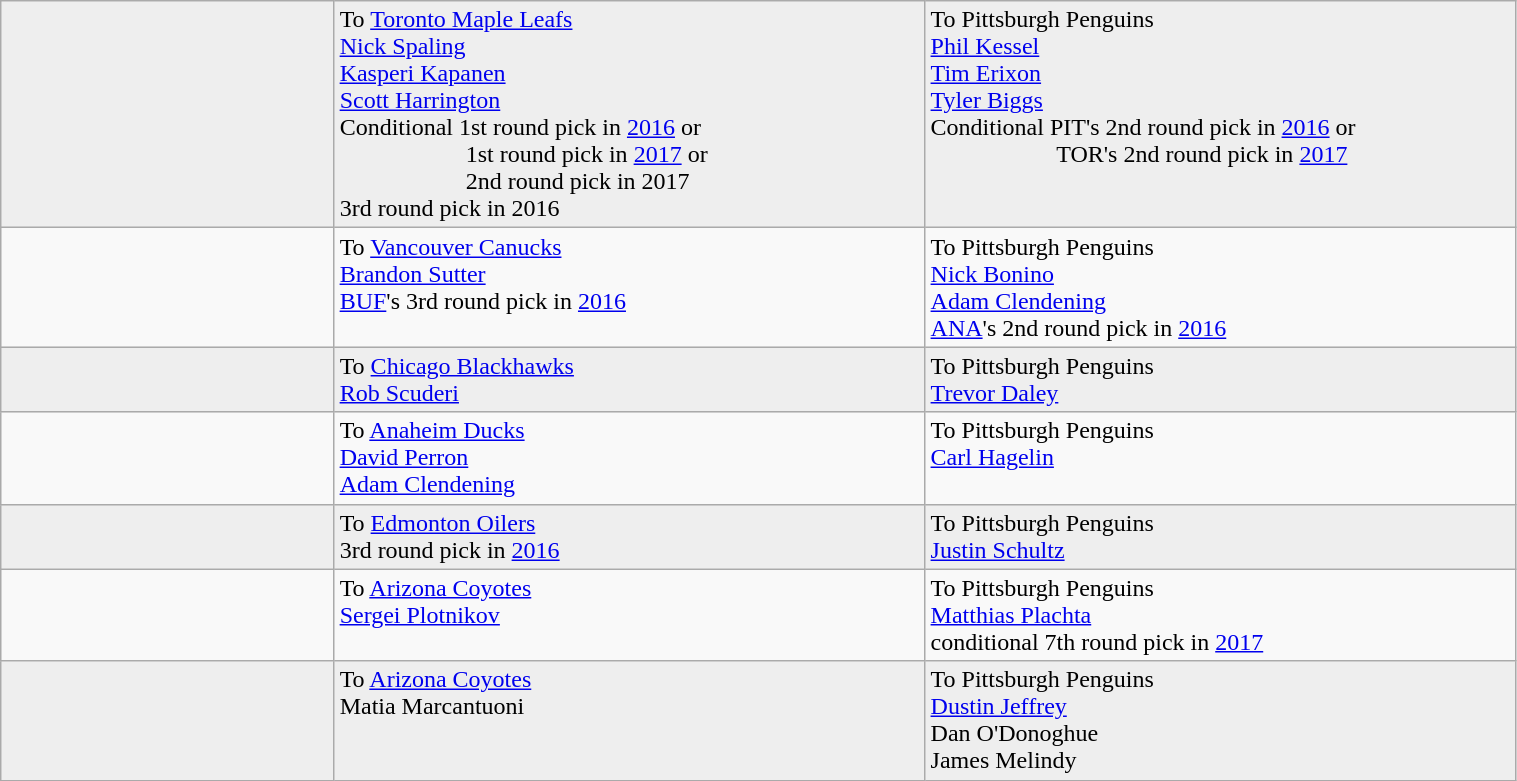<table class="wikitable" style="border:1px solid #999999; width:80%;">
<tr bgcolor="eeeeee">
<td style="width:22%;"></td>
<td style="width:39%;" valign="top">To <a href='#'>Toronto Maple Leafs</a><br><a href='#'>Nick Spaling</a> <br> <a href='#'>Kasperi Kapanen</a> <br> <a href='#'>Scott Harrington</a> <br> Conditional 1st round pick in <a href='#'>2016</a> or <br>      1st round pick in <a href='#'>2017</a>  or <br>      2nd round pick in 2017 <br> 3rd round pick in 2016</td>
<td style="width:39%;" valign="top">To Pittsburgh Penguins<br><a href='#'>Phil Kessel</a> <br> <a href='#'>Tim Erixon</a> <br> <a href='#'>Tyler Biggs</a> <br> Conditional PIT's 2nd round pick in <a href='#'>2016</a> or <br>      TOR's 2nd round pick in <a href='#'>2017</a></td>
</tr>
<tr>
<td style="width:22%;"></td>
<td style="width:39%;" valign="top">To <a href='#'>Vancouver Canucks</a><br><a href='#'>Brandon Sutter</a> <br> <a href='#'>BUF</a>'s 3rd round pick in <a href='#'>2016</a></td>
<td style="width:39%;" valign="top">To Pittsburgh Penguins<br><a href='#'>Nick Bonino</a> <br> <a href='#'>Adam Clendening</a> <br> <a href='#'>ANA</a>'s 2nd round pick in <a href='#'>2016</a></td>
</tr>
<tr bgcolor="eeeeee">
<td style="width:22%;"></td>
<td style="width:39%;" valign="top">To <a href='#'>Chicago Blackhawks</a><br><a href='#'>Rob Scuderi</a></td>
<td style="width:39%;" valign="top">To Pittsburgh Penguins<br><a href='#'>Trevor Daley</a></td>
</tr>
<tr>
<td style="width:22%;"></td>
<td style="width:39%;" valign="top">To <a href='#'>Anaheim Ducks</a><br><a href='#'>David Perron</a><br><a href='#'>Adam Clendening</a></td>
<td style="width:39%;" valign="top">To Pittsburgh Penguins<br><a href='#'>Carl Hagelin</a></td>
</tr>
<tr bgcolor="eeeeee">
<td style="width:22%;"></td>
<td style="width:39%;" valign="top">To <a href='#'>Edmonton Oilers</a><br>3rd round pick in <a href='#'>2016</a></td>
<td style="width:39%;" valign="top">To Pittsburgh Penguins<br><a href='#'>Justin Schultz</a></td>
</tr>
<tr>
<td style="width:22%;"></td>
<td style="width:39%;" valign="top">To <a href='#'>Arizona Coyotes</a><br><a href='#'>Sergei Plotnikov</a></td>
<td style="width:39%;" valign="top">To Pittsburgh Penguins<br><a href='#'>Matthias Plachta</a><br>conditional 7th round pick in <a href='#'>2017</a></td>
</tr>
<tr bgcolor="eeeeee">
<td style="width:22%;"></td>
<td style="width:39%;" valign="top">To <a href='#'>Arizona Coyotes</a><br>Matia Marcantuoni</td>
<td style="width:39%;" valign="top">To Pittsburgh Penguins<br><a href='#'>Dustin Jeffrey</a><br>Dan O'Donoghue<br>James Melindy</td>
</tr>
</table>
